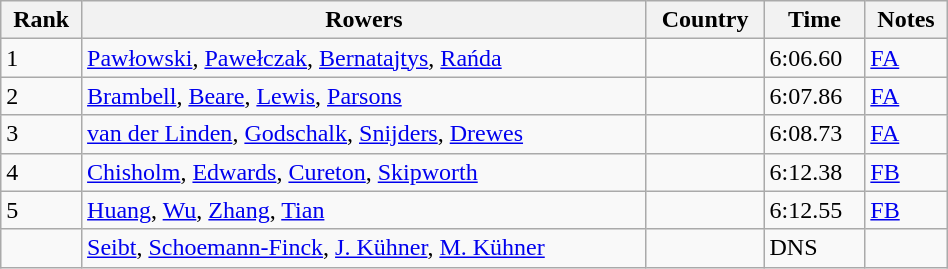<table class="wikitable sortable" width=50%>
<tr>
<th>Rank</th>
<th>Rowers</th>
<th>Country</th>
<th>Time</th>
<th>Notes</th>
</tr>
<tr>
<td>1</td>
<td><a href='#'>Pawłowski</a>, <a href='#'>Pawełczak</a>, <a href='#'>Bernatajtys</a>, <a href='#'>Rańda</a></td>
<td></td>
<td>6:06.60</td>
<td><a href='#'>FA</a></td>
</tr>
<tr>
<td>2</td>
<td><a href='#'>Brambell</a>, <a href='#'>Beare</a>, <a href='#'>Lewis</a>, <a href='#'>Parsons</a></td>
<td></td>
<td>6:07.86</td>
<td><a href='#'>FA</a></td>
</tr>
<tr>
<td>3</td>
<td><a href='#'>van der Linden</a>, <a href='#'>Godschalk</a>, <a href='#'>Snijders</a>, <a href='#'>Drewes</a></td>
<td></td>
<td>6:08.73</td>
<td><a href='#'>FA</a></td>
</tr>
<tr>
<td>4</td>
<td><a href='#'>Chisholm</a>, <a href='#'>Edwards</a>, <a href='#'>Cureton</a>, <a href='#'>Skipworth</a></td>
<td></td>
<td>6:12.38</td>
<td><a href='#'>FB</a></td>
</tr>
<tr>
<td>5</td>
<td><a href='#'>Huang</a>, <a href='#'>Wu</a>, <a href='#'>Zhang</a>, <a href='#'>Tian</a></td>
<td></td>
<td>6:12.55</td>
<td><a href='#'>FB</a></td>
</tr>
<tr>
<td></td>
<td><a href='#'>Seibt</a>, <a href='#'>Schoemann-Finck</a>, <a href='#'>J. Kühner</a>, <a href='#'>M. Kühner</a></td>
<td></td>
<td>DNS</td>
<td></td>
</tr>
</table>
